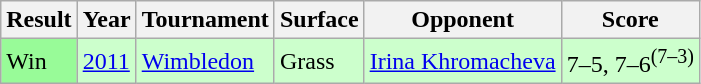<table class="sortable wikitable">
<tr>
<th>Result</th>
<th>Year</th>
<th>Tournament</th>
<th>Surface</th>
<th>Opponent</th>
<th class="unsortable">Score</th>
</tr>
<tr style="background:#cfc;">
<td style="background:#98fb98;">Win</td>
<td><a href='#'>2011</a></td>
<td><a href='#'>Wimbledon</a></td>
<td>Grass</td>
<td> <a href='#'>Irina Khromacheva</a></td>
<td>7–5, 7–6<sup>(7–3)</sup></td>
</tr>
</table>
